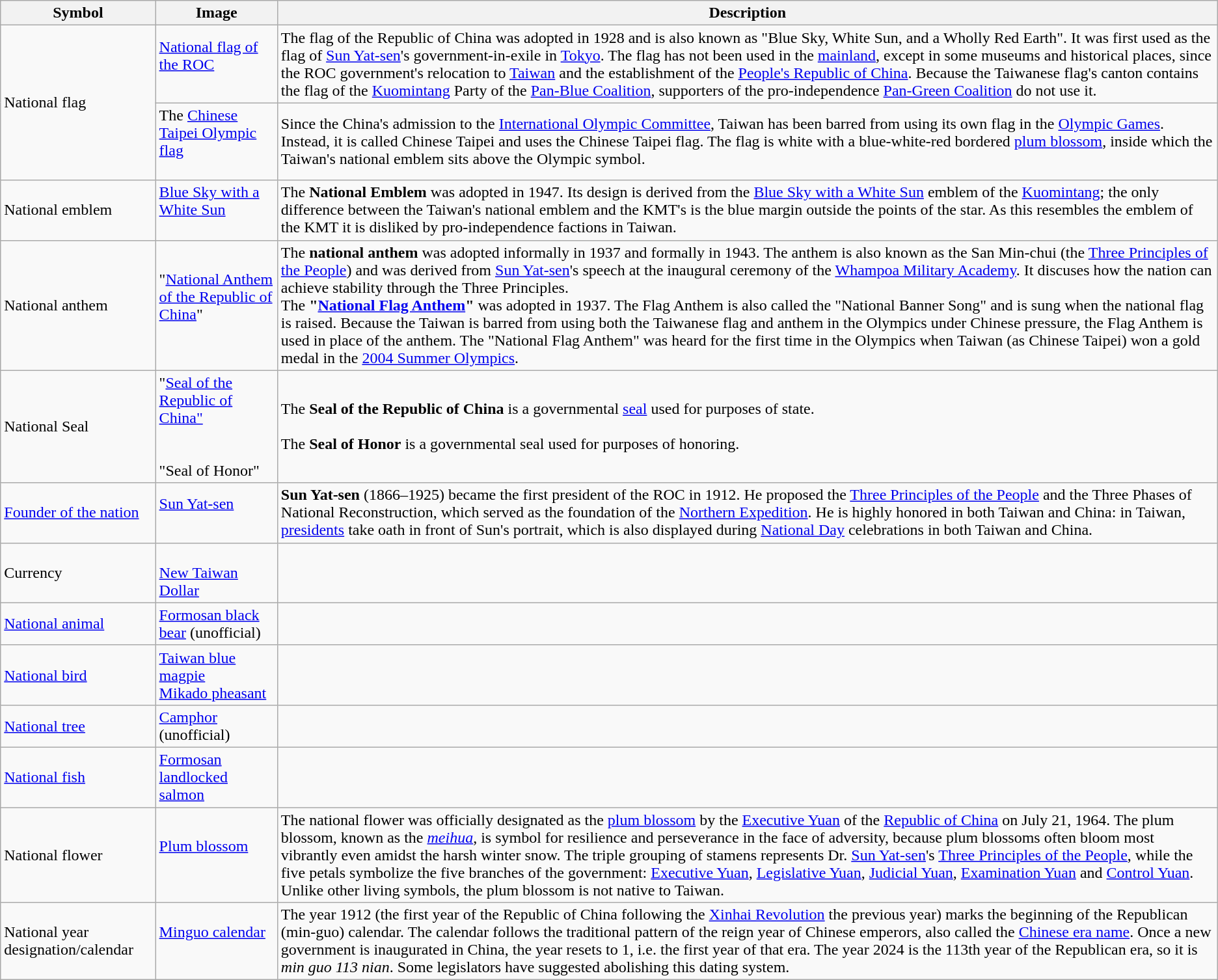<table class="wikitable">
<tr>
<th>Symbol</th>
<th>Image</th>
<th>Description</th>
</tr>
<tr>
<td rowspan="2">National flag</td>
<td><a href='#'>National flag of the ROC</a><br><br></td>
<td>The flag of the Republic of China was adopted in 1928 and is also known as "Blue Sky, White Sun, and a Wholly Red Earth". It was first used as the flag of <a href='#'>Sun Yat-sen</a>'s government-in-exile in <a href='#'>Tokyo</a>. The flag has not been used in the <a href='#'>mainland</a>, except in some museums and historical places, since the ROC government's relocation to <a href='#'>Taiwan</a> and the establishment of the <a href='#'>People's Republic of China</a>. Because the Taiwanese flag's canton contains the flag of the <a href='#'>Kuomintang</a> Party of the <a href='#'>Pan-Blue Coalition</a>, supporters of the pro-independence <a href='#'>Pan-Green Coalition</a> do not use it.</td>
</tr>
<tr>
<td>The <a href='#'>Chinese Taipei Olympic flag</a><br><br></td>
<td>Since the China's admission to the <a href='#'>International Olympic Committee</a>, Taiwan has been barred from using its own flag in the <a href='#'>Olympic Games</a>. Instead, it is called Chinese Taipei and uses the Chinese Taipei flag. The flag is white with a blue-white-red bordered <a href='#'>plum blossom</a>, inside which the Taiwan's national emblem sits above the Olympic symbol.</td>
</tr>
<tr>
<td>National emblem</td>
<td><a href='#'>Blue Sky with a White Sun</a><br><br></td>
<td>The <strong>National Emblem</strong> was adopted in 1947. Its design is derived from the <a href='#'>Blue Sky with a White Sun</a> emblem of the <a href='#'>Kuomintang</a>; the only difference between the Taiwan's national emblem and the KMT's is the blue margin outside the points of the star. As this resembles the emblem of the KMT it is disliked by pro-independence factions in Taiwan.</td>
</tr>
<tr>
<td>National anthem</td>
<td>"<a href='#'>National Anthem of the Republic of China</a>"<br><br></td>
<td>The <strong>national anthem</strong> was adopted informally in 1937 and formally in 1943. The anthem is also known as the San Min-chui (the <a href='#'>Three Principles of the People</a>) and was derived from <a href='#'>Sun Yat-sen</a>'s speech at the inaugural ceremony of the <a href='#'>Whampoa Military Academy</a>. It discuses how the nation can achieve stability through the Three Principles.<br>The <strong>"<a href='#'>National Flag Anthem</a>"</strong> was adopted in 1937. The Flag Anthem is also called the "National Banner Song" and is sung when the national flag is raised. Because the Taiwan is barred from using both the Taiwanese flag and anthem in the Olympics under Chinese pressure, the Flag Anthem is used in place of the anthem. The "National Flag Anthem" was heard for the first time in the Olympics when Taiwan (as Chinese Taipei) won a gold medal in the <a href='#'>2004 Summer Olympics</a>.</td>
</tr>
<tr>
<td>National Seal</td>
<td>"<a href='#'>Seal of the Republic of China"</a><br><br><br>
"Seal of Honor"<br>
</td>
<td>The <strong>Seal of the Republic of China</strong> is a governmental <a href='#'>seal</a> used for purposes of state.<br><br>The <strong>Seal of Honor</strong> is a governmental seal used for purposes of honoring.</td>
</tr>
<tr>
<td><a href='#'>Founder of the nation</a></td>
<td><a href='#'>Sun Yat-sen</a><br><br></td>
<td><strong>Sun Yat-sen</strong> (1866–1925) became the first president of the ROC in 1912. He proposed the <a href='#'>Three Principles of the People</a> and the Three Phases of National Reconstruction, which served as the foundation of the <a href='#'>Northern Expedition</a>. He is highly honored in both Taiwan and China: in Taiwan, <a href='#'>presidents</a> take oath in front of Sun's portrait, which is also displayed during <a href='#'>National Day</a> celebrations in both Taiwan and China.</td>
</tr>
<tr>
<td>Currency</td>
<td><br> <a href='#'>New Taiwan Dollar</a></td>
<td></td>
</tr>
<tr>
<td><a href='#'>National animal</a></td>
<td><a href='#'>Formosan black bear</a> (unofficial)<br></td>
<td></td>
</tr>
<tr>
<td><a href='#'>National bird</a></td>
<td><a href='#'>Taiwan blue magpie</a><br><a href='#'>Mikado pheasant</a></td>
<td></td>
</tr>
<tr>
<td><a href='#'>National tree</a></td>
<td><a href='#'>Camphor</a> (unofficial)<br></td>
<td></td>
</tr>
<tr>
<td><a href='#'>National fish</a></td>
<td><a href='#'>Formosan landlocked salmon</a></td>
<td></td>
</tr>
<tr>
<td>National flower</td>
<td><a href='#'>Plum blossom</a><br><br></td>
<td>The national flower was officially designated as the <a href='#'>plum blossom</a> by the <a href='#'>Executive Yuan</a> of the <a href='#'>Republic of China</a> on July 21, 1964. The plum blossom, known as the <em><a href='#'>meihua</a></em>, is symbol for resilience and perseverance in the face of adversity, because plum blossoms often bloom most vibrantly even amidst the harsh winter snow. The triple grouping of stamens represents Dr. <a href='#'>Sun Yat-sen</a>'s <a href='#'>Three Principles of the People</a>, while the five petals symbolize the five branches of the government: <a href='#'>Executive Yuan</a>, <a href='#'>Legislative Yuan</a>, <a href='#'>Judicial Yuan</a>, <a href='#'>Examination Yuan</a> and <a href='#'>Control Yuan</a>. Unlike other living symbols, the plum blossom is not native to Taiwan.</td>
</tr>
<tr>
<td>National year designation/calendar</td>
<td><a href='#'>Minguo calendar</a><br><br></td>
<td>The year 1912 (the first year of the Republic of China following the <a href='#'>Xinhai Revolution</a> the previous year) marks the beginning of the Republican (min-guo) calendar. The calendar follows the traditional pattern of the reign year of Chinese emperors, also called the <a href='#'>Chinese era name</a>. Once a new government is inaugurated in China, the year resets to 1, i.e. the first year of that era. The year 2024 is the 113th year of the Republican era, so it is <em>min guo 113 nian</em>. Some legislators have suggested abolishing this dating system.</td>
</tr>
</table>
